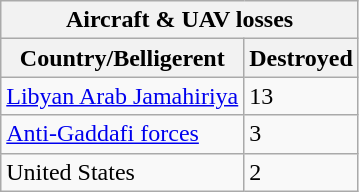<table class="wikitable sortable">
<tr>
<th colspan="2">Aircraft & UAV losses</th>
</tr>
<tr>
<th>Country/Belligerent</th>
<th data-sort-type="number">Destroyed</th>
</tr>
<tr>
<td> <a href='#'>Libyan Arab Jamahiriya</a></td>
<td>13</td>
</tr>
<tr>
<td> <a href='#'>Anti-Gaddafi forces</a></td>
<td>3</td>
</tr>
<tr>
<td> United States</td>
<td>2</td>
</tr>
</table>
